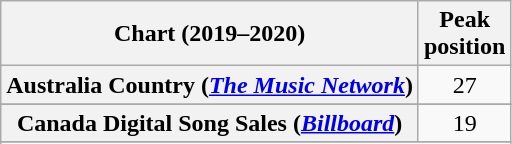<table class="wikitable sortable plainrowheaders" style="text-align:center">
<tr>
<th scope="col">Chart (2019–2020)</th>
<th scope="col">Peak<br>position</th>
</tr>
<tr>
<th scope="row">Australia Country (<em><a href='#'>The Music Network</a></em>)</th>
<td>27</td>
</tr>
<tr>
</tr>
<tr>
<th scope="row">Canada Digital Song Sales (<em><a href='#'>Billboard</a></em>)</th>
<td>19</td>
</tr>
<tr>
</tr>
<tr>
</tr>
<tr>
</tr>
</table>
